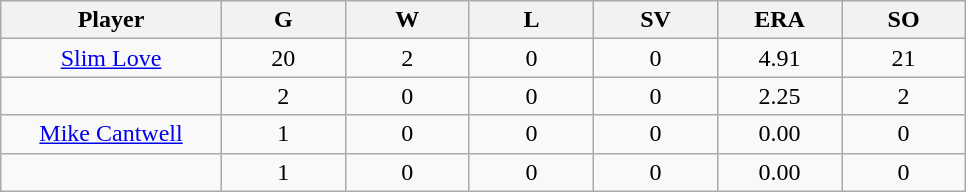<table class="wikitable sortable">
<tr>
<th bgcolor="#DDDDFF" width="16%">Player</th>
<th bgcolor="#DDDDFF" width="9%">G</th>
<th bgcolor="#DDDDFF" width="9%">W</th>
<th bgcolor="#DDDDFF" width="9%">L</th>
<th bgcolor="#DDDDFF" width="9%">SV</th>
<th bgcolor="#DDDDFF" width="9%">ERA</th>
<th bgcolor="#DDDDFF" width="9%">SO</th>
</tr>
<tr align="center">
<td><a href='#'>Slim Love</a></td>
<td>20</td>
<td>2</td>
<td>0</td>
<td>0</td>
<td>4.91</td>
<td>21</td>
</tr>
<tr align="center">
<td></td>
<td>2</td>
<td>0</td>
<td>0</td>
<td>0</td>
<td>2.25</td>
<td>2</td>
</tr>
<tr align="center">
<td><a href='#'>Mike Cantwell</a></td>
<td>1</td>
<td>0</td>
<td>0</td>
<td>0</td>
<td>0.00</td>
<td>0</td>
</tr>
<tr align="center">
<td></td>
<td>1</td>
<td>0</td>
<td>0</td>
<td>0</td>
<td>0.00</td>
<td>0</td>
</tr>
</table>
